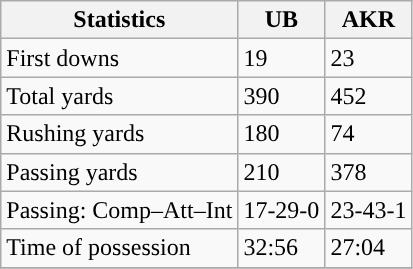<table class="wikitable" style="float: left;">
<tr>
<th>Statistics</th>
<th>UB</th>
<th>AKR</th>
</tr>
<tr>
<td>First downs</td>
<td>19</td>
<td>23</td>
</tr>
<tr>
<td>Total yards</td>
<td>390</td>
<td>452</td>
</tr>
<tr>
<td>Rushing yards</td>
<td>180</td>
<td>74</td>
</tr>
<tr>
<td>Passing yards</td>
<td>210</td>
<td>378</td>
</tr>
<tr>
<td>Passing: Comp–Att–Int</td>
<td>17-29-0</td>
<td>23-43-1</td>
</tr>
<tr>
<td>Time of possession</td>
<td>32:56</td>
<td>27:04</td>
</tr>
<tr>
</tr>
</table>
